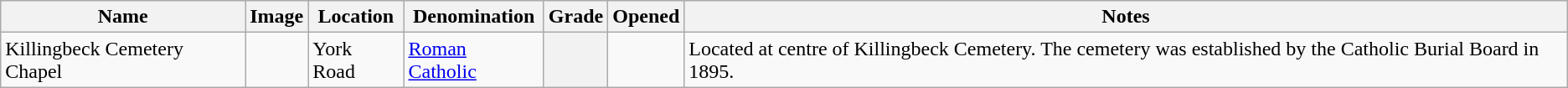<table class="wikitable sortable">
<tr>
<th>Name</th>
<th class="unsortable">Image</th>
<th>Location</th>
<th>Denomination</th>
<th>Grade</th>
<th>Opened</th>
<th class="unsortable">Notes</th>
</tr>
<tr>
<td>Killingbeck Cemetery Chapel</td>
<td></td>
<td>York Road</td>
<td><a href='#'>Roman Catholic</a></td>
<th></th>
<td></td>
<td>Located at centre of Killingbeck Cemetery. The cemetery was established by the Catholic Burial Board in 1895.</td>
</tr>
</table>
